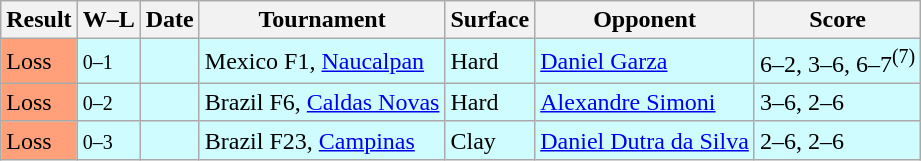<table class="sortable wikitable">
<tr>
<th>Result</th>
<th class="unsortable">W–L</th>
<th>Date</th>
<th>Tournament</th>
<th>Surface</th>
<th>Opponent</th>
<th class="unsortable">Score</th>
</tr>
<tr style="background:#cffcff;">
<td style="background:#ffa07a;">Loss</td>
<td><small>0–1</small></td>
<td></td>
<td>Mexico F1, <a href='#'>Naucalpan</a></td>
<td>Hard</td>
<td> <a href='#'>Daniel Garza</a></td>
<td>6–2, 3–6, 6–7<sup>(7)</sup></td>
</tr>
<tr style="background:#cffcff;">
<td style="background:#ffa07a;">Loss</td>
<td><small>0–2</small></td>
<td></td>
<td>Brazil F6, <a href='#'>Caldas Novas</a></td>
<td>Hard</td>
<td> <a href='#'>Alexandre Simoni</a></td>
<td>3–6, 2–6</td>
</tr>
<tr style="background:#cffcff;">
<td style="background:#ffa07a;">Loss</td>
<td><small>0–3</small></td>
<td></td>
<td>Brazil F23, <a href='#'>Campinas</a></td>
<td>Clay</td>
<td> <a href='#'>Daniel Dutra da Silva</a></td>
<td>2–6, 2–6</td>
</tr>
</table>
